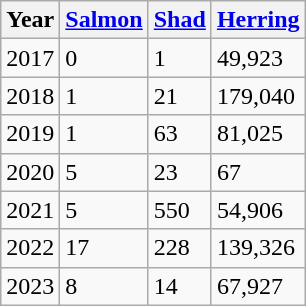<table class="wikitable">
<tr>
<th>Year</th>
<th><a href='#'>Salmon</a></th>
<th><a href='#'>Shad</a></th>
<th><a href='#'>Herring</a></th>
</tr>
<tr>
<td>2017</td>
<td>0</td>
<td>1</td>
<td>49,923</td>
</tr>
<tr>
<td>2018</td>
<td>1</td>
<td>21</td>
<td>179,040</td>
</tr>
<tr>
<td>2019</td>
<td>1</td>
<td>63</td>
<td>81,025</td>
</tr>
<tr>
<td>2020</td>
<td>5</td>
<td>23</td>
<td>67</td>
</tr>
<tr>
<td>2021</td>
<td>5</td>
<td>550</td>
<td>54,906</td>
</tr>
<tr>
<td>2022</td>
<td>17</td>
<td>228</td>
<td>139,326</td>
</tr>
<tr>
<td>2023</td>
<td>8</td>
<td>14</td>
<td>67,927</td>
</tr>
</table>
